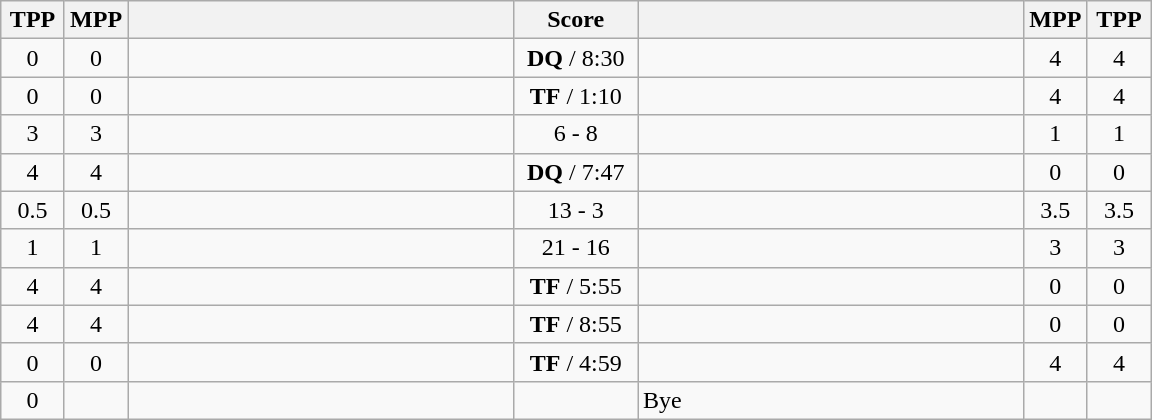<table class="wikitable" style="text-align: center;" |>
<tr>
<th width="35">TPP</th>
<th width="35">MPP</th>
<th width="250"></th>
<th width="75">Score</th>
<th width="250"></th>
<th width="35">MPP</th>
<th width="35">TPP</th>
</tr>
<tr>
<td>0</td>
<td>0</td>
<td style="text-align:left;"><strong></strong></td>
<td><strong>DQ</strong> / 8:30</td>
<td style="text-align:left;"></td>
<td>4</td>
<td>4</td>
</tr>
<tr>
<td>0</td>
<td>0</td>
<td style="text-align:left;"><strong></strong></td>
<td><strong>TF</strong> / 1:10</td>
<td style="text-align:left;"></td>
<td>4</td>
<td>4</td>
</tr>
<tr>
<td>3</td>
<td>3</td>
<td style="text-align:left;"></td>
<td>6 - 8</td>
<td style="text-align:left;"><strong></strong></td>
<td>1</td>
<td>1</td>
</tr>
<tr>
<td>4</td>
<td>4</td>
<td style="text-align:left;"></td>
<td><strong>DQ</strong> / 7:47</td>
<td style="text-align:left;"><strong></strong></td>
<td>0</td>
<td>0</td>
</tr>
<tr>
<td>0.5</td>
<td>0.5</td>
<td style="text-align:left;"><strong></strong></td>
<td>13 - 3</td>
<td style="text-align:left;"></td>
<td>3.5</td>
<td>3.5</td>
</tr>
<tr>
<td>1</td>
<td>1</td>
<td style="text-align:left;"><strong></strong></td>
<td>21 - 16</td>
<td style="text-align:left;"></td>
<td>3</td>
<td>3</td>
</tr>
<tr>
<td>4</td>
<td>4</td>
<td style="text-align:left;"></td>
<td><strong>TF</strong> / 5:55</td>
<td style="text-align:left;"><strong></strong></td>
<td>0</td>
<td>0</td>
</tr>
<tr>
<td>4</td>
<td>4</td>
<td style="text-align:left;"></td>
<td><strong>TF</strong> / 8:55</td>
<td style="text-align:left;"><strong></strong></td>
<td>0</td>
<td>0</td>
</tr>
<tr>
<td>0</td>
<td>0</td>
<td style="text-align:left;"><strong></strong></td>
<td><strong>TF</strong> / 4:59</td>
<td style="text-align:left;"></td>
<td>4</td>
<td>4</td>
</tr>
<tr>
<td>0</td>
<td></td>
<td style="text-align:left;"><strong></strong></td>
<td></td>
<td style="text-align:left;">Bye</td>
<td></td>
<td></td>
</tr>
</table>
